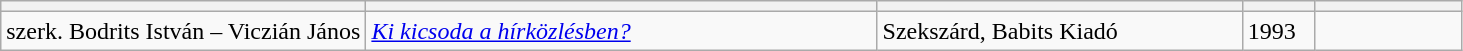<table class="wikitable sortable">
<tr>
<th bgcolor="#DAA520" width="25%"></th>
<th bgcolor="#DAA520" width="35%"></th>
<th bgcolor="#DAA520" width="25%"></th>
<th bgcolor="#DAA520" width="5%"></th>
<th bgcolor="#DAA520" width="10%"></th>
</tr>
<tr>
<td>szerk. Bodrits István – Viczián János</td>
<td><em><a href='#'>Ki kicsoda a hírközlésben?</a></em></td>
<td>Szekszárd, Babits Kiadó</td>
<td>1993</td>
<td></td>
</tr>
</table>
